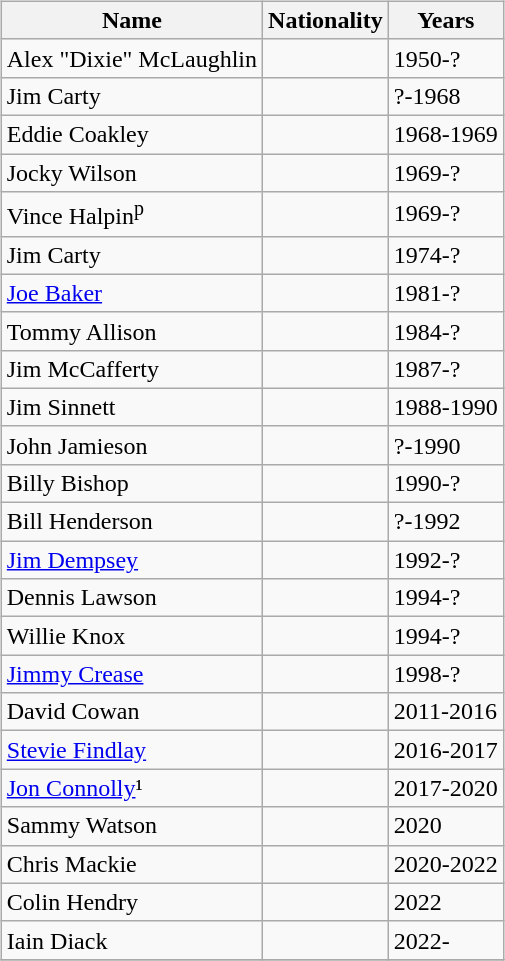<table>
<tr>
<td width="10"> </td>
<td valign="top"><br><table class="wikitable" style="text-align: center">
<tr>
<th>Name</th>
<th>Nationality</th>
<th>Years</th>
</tr>
<tr>
<td align=left>Alex "Dixie" McLaughlin</td>
<td></td>
<td align=left>1950-?</td>
</tr>
<tr>
<td align=left>Jim Carty</td>
<td></td>
<td align=left>?-1968</td>
</tr>
<tr>
<td align=left>Eddie Coakley</td>
<td></td>
<td align=left>1968-1969</td>
</tr>
<tr>
<td align=left>Jocky Wilson</td>
<td></td>
<td align=left>1969-?</td>
</tr>
<tr>
<td align=left>Vince Halpin<sup>p</sup></td>
<td></td>
<td align=left>1969-?</td>
</tr>
<tr>
<td align=left>Jim Carty</td>
<td></td>
<td align=left>1974-?</td>
</tr>
<tr>
<td align=left><a href='#'>Joe Baker</a></td>
<td></td>
<td align=left>1981-?</td>
</tr>
<tr>
<td align=left>Tommy Allison</td>
<td></td>
<td align=left>1984-?</td>
</tr>
<tr>
<td align=left>Jim McCafferty</td>
<td></td>
<td align=left>1987-?</td>
</tr>
<tr>
<td align=left>Jim Sinnett</td>
<td></td>
<td align=left>1988-1990</td>
</tr>
<tr>
<td align=left>John Jamieson</td>
<td></td>
<td align=left>?-1990</td>
</tr>
<tr>
<td align=left>Billy Bishop</td>
<td></td>
<td align=left>1990-?</td>
</tr>
<tr>
<td align=left>Bill Henderson</td>
<td></td>
<td align=left>?-1992</td>
</tr>
<tr>
<td align=left><a href='#'>Jim Dempsey</a></td>
<td></td>
<td align=left>1992-?</td>
</tr>
<tr>
<td align=left>Dennis Lawson</td>
<td></td>
<td align=left>1994-?</td>
</tr>
<tr>
<td align=left>Willie Knox</td>
<td></td>
<td align=left>1994-?</td>
</tr>
<tr>
<td align=left><a href='#'>Jimmy Crease</a></td>
<td></td>
<td align=left>1998-?</td>
</tr>
<tr>
<td align=left>David Cowan</td>
<td></td>
<td align=left>2011-2016</td>
</tr>
<tr>
<td align=left><a href='#'>Stevie Findlay</a></td>
<td></td>
<td align=left>2016-2017</td>
</tr>
<tr>
<td align=left><a href='#'>Jon Connolly</a>¹</td>
<td></td>
<td align=left>2017-2020</td>
</tr>
<tr>
<td align=left>Sammy Watson</td>
<td></td>
<td align=left>2020</td>
</tr>
<tr>
<td align=left>Chris Mackie</td>
<td></td>
<td align=left>2020-2022</td>
</tr>
<tr>
<td align=left>Colin Hendry</td>
<td></td>
<td align=left>2022</td>
</tr>
<tr>
<td align=left>Iain Diack</td>
<td></td>
<td align=left>2022-</td>
</tr>
<tr>
</tr>
</table>
</td>
</tr>
</table>
